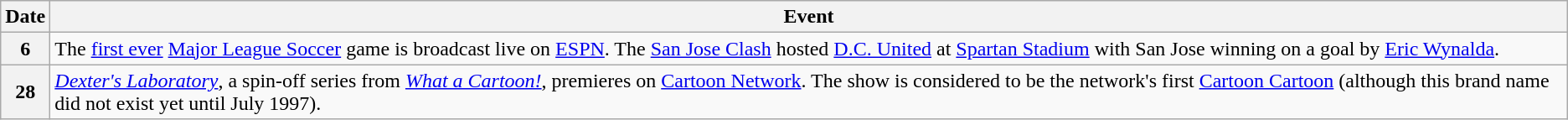<table class="wikitable">
<tr>
<th>Date</th>
<th>Event</th>
</tr>
<tr>
<th>6</th>
<td>The <a href='#'>first ever</a> <a href='#'>Major League Soccer</a> game is broadcast live on <a href='#'>ESPN</a>. The <a href='#'>San Jose Clash</a> hosted <a href='#'>D.C. United</a> at <a href='#'>Spartan Stadium</a> with San Jose winning on a goal by <a href='#'>Eric Wynalda</a>.</td>
</tr>
<tr>
<th>28</th>
<td><em><a href='#'>Dexter's Laboratory</a></em>, a spin-off series from <em><a href='#'>What a Cartoon!</a></em>, premieres on <a href='#'>Cartoon Network</a>. The show is considered to be the network's first <a href='#'>Cartoon Cartoon</a> (although this brand name did not exist yet until July 1997).</td>
</tr>
</table>
